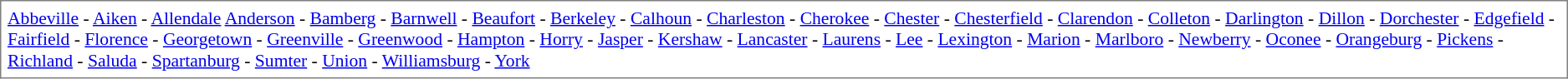<table border="1" cellspacing="0" cellpadding="5" rules="all" style="margin:1em 1em 1em 0; border-collapse:collapse; font-size:90%">
<tr>
<td><a href='#'>Abbeville</a> - <a href='#'>Aiken</a> - <a href='#'>Allendale</a> <a href='#'>Anderson</a> - <a href='#'>Bamberg</a> - <a href='#'>Barnwell</a> - <a href='#'>Beaufort</a> - <a href='#'>Berkeley</a> - <a href='#'>Calhoun</a> - <a href='#'>Charleston</a> - <a href='#'>Cherokee</a> - <a href='#'>Chester</a> - <a href='#'>Chesterfield</a> - <a href='#'>Clarendon</a> - <a href='#'>Colleton</a> - <a href='#'>Darlington</a> - <a href='#'>Dillon</a> - <a href='#'>Dorchester</a> - <a href='#'>Edgefield</a> - <a href='#'>Fairfield</a> - <a href='#'>Florence</a> - <a href='#'>Georgetown</a> - <a href='#'>Greenville</a> - <a href='#'>Greenwood</a> - <a href='#'>Hampton</a> - <a href='#'>Horry</a> - <a href='#'>Jasper</a> - <a href='#'>Kershaw</a> - <a href='#'>Lancaster</a> - <a href='#'>Laurens</a> - <a href='#'>Lee</a> - <a href='#'>Lexington</a> - <a href='#'>Marion</a> - <a href='#'>Marlboro</a> - <a href='#'>Newberry</a> - <a href='#'>Oconee</a> - <a href='#'>Orangeburg</a> - <a href='#'>Pickens</a> - <a href='#'>Richland</a> - <a href='#'>Saluda</a> - <a href='#'>Spartanburg</a> - <a href='#'>Sumter</a> - <a href='#'>Union</a> - <a href='#'>Williamsburg</a> - <a href='#'>York</a></td>
</tr>
</table>
